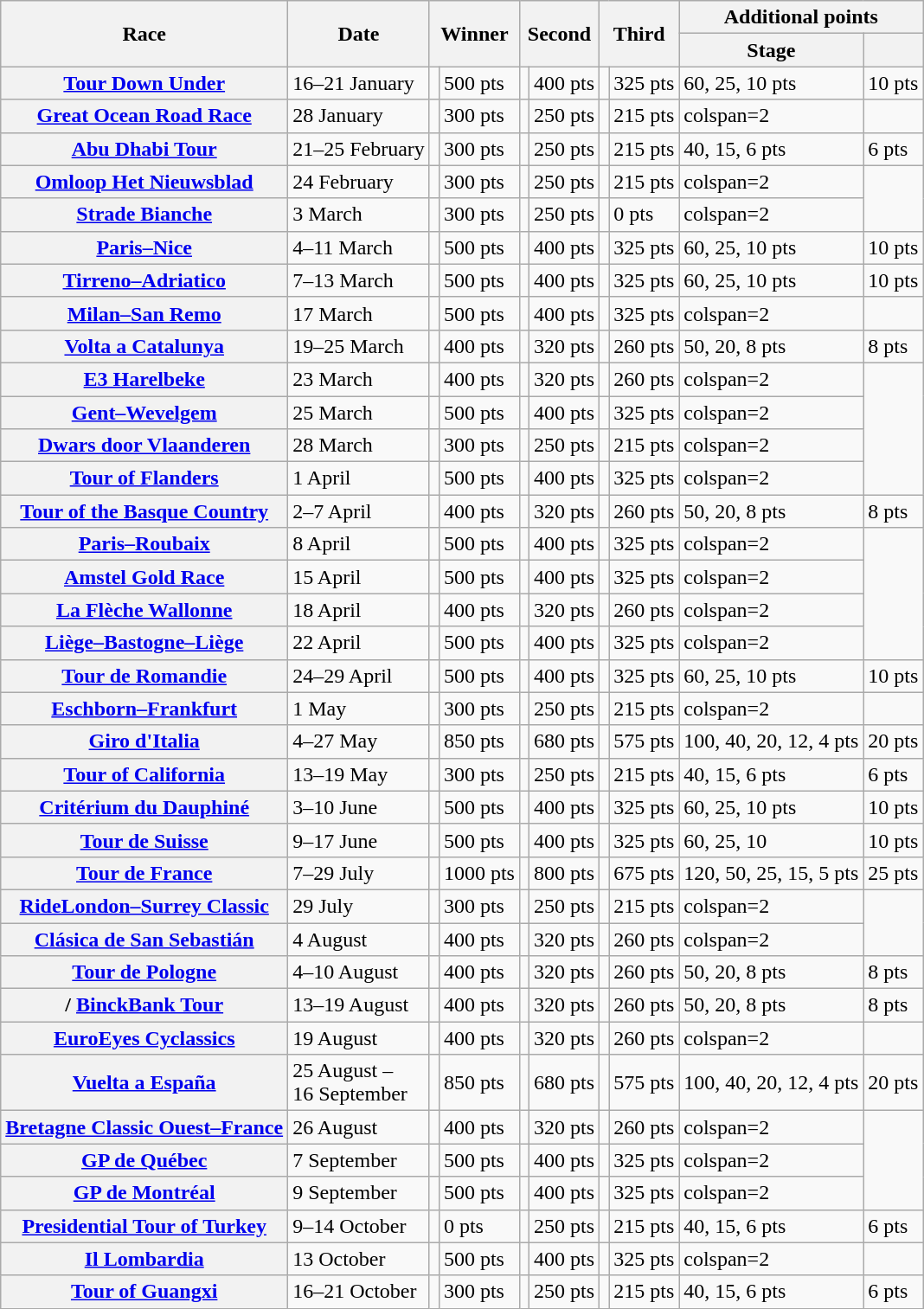<table class="wikitable plainrowheaders">
<tr>
<th scope="col" rowspan=2>Race</th>
<th scope="col" rowspan=2>Date</th>
<th scope="col" rowspan=2 colspan="2">Winner</th>
<th scope="col" rowspan=2 colspan="2">Second</th>
<th scope="col" rowspan=2 colspan="2">Third</th>
<th scope="col" colspan=2>Additional points</th>
</tr>
<tr>
<th scope="col">Stage</th>
<th scope="col"></th>
</tr>
<tr>
<th scope="row"> <a href='#'>Tour Down Under</a></th>
<td>16–21 January</td>
<td></td>
<td>500 pts</td>
<td></td>
<td>400 pts</td>
<td></td>
<td>325 pts</td>
<td>60, 25, 10 pts</td>
<td>10 pts</td>
</tr>
<tr>
<th scope="row"> <a href='#'>Great Ocean Road Race</a></th>
<td>28 January</td>
<td></td>
<td>300 pts</td>
<td></td>
<td>250 pts</td>
<td></td>
<td>215 pts</td>
<td>colspan=2 </td>
</tr>
<tr>
<th scope="row"> <a href='#'>Abu Dhabi Tour</a></th>
<td>21–25 February</td>
<td></td>
<td>300 pts</td>
<td></td>
<td>250 pts</td>
<td></td>
<td>215 pts</td>
<td>40, 15, 6 pts</td>
<td>6 pts</td>
</tr>
<tr>
<th scope="row"> <a href='#'>Omloop Het Nieuwsblad</a></th>
<td>24 February</td>
<td></td>
<td>300 pts</td>
<td></td>
<td>250 pts</td>
<td></td>
<td>215 pts</td>
<td>colspan=2 </td>
</tr>
<tr>
<th scope="row"> <a href='#'>Strade Bianche</a></th>
<td>3 March</td>
<td></td>
<td>300 pts</td>
<td></td>
<td>250 pts</td>
<td></td>
<td>0 pts</td>
<td>colspan=2 </td>
</tr>
<tr>
<th scope="row"> <a href='#'>Paris–Nice</a></th>
<td>4–11 March</td>
<td></td>
<td>500 pts</td>
<td></td>
<td>400 pts</td>
<td></td>
<td>325 pts</td>
<td>60, 25, 10 pts</td>
<td>10 pts</td>
</tr>
<tr>
<th scope="row"> <a href='#'>Tirreno–Adriatico</a></th>
<td>7–13 March</td>
<td></td>
<td>500 pts</td>
<td></td>
<td>400 pts</td>
<td></td>
<td>325 pts</td>
<td>60, 25, 10 pts</td>
<td>10 pts</td>
</tr>
<tr>
<th scope="row"> <a href='#'>Milan–San Remo</a></th>
<td>17 March</td>
<td></td>
<td>500 pts</td>
<td></td>
<td>400 pts</td>
<td></td>
<td>325 pts</td>
<td>colspan=2 </td>
</tr>
<tr>
<th scope="row"> <a href='#'>Volta a Catalunya</a></th>
<td>19–25 March</td>
<td></td>
<td>400 pts</td>
<td></td>
<td>320 pts</td>
<td></td>
<td>260 pts</td>
<td>50, 20, 8 pts</td>
<td>8 pts</td>
</tr>
<tr>
<th scope="row"> <a href='#'>E3 Harelbeke</a></th>
<td>23 March</td>
<td></td>
<td>400 pts</td>
<td></td>
<td>320 pts</td>
<td></td>
<td>260 pts</td>
<td>colspan=2 </td>
</tr>
<tr>
<th scope="row"> <a href='#'>Gent–Wevelgem</a></th>
<td>25 March</td>
<td></td>
<td>500 pts</td>
<td></td>
<td>400 pts</td>
<td></td>
<td>325 pts</td>
<td>colspan=2 </td>
</tr>
<tr>
<th scope="row"> <a href='#'>Dwars door Vlaanderen</a></th>
<td>28 March</td>
<td></td>
<td>300 pts</td>
<td></td>
<td>250 pts</td>
<td></td>
<td>215 pts</td>
<td>colspan=2 </td>
</tr>
<tr>
<th scope="row"> <a href='#'>Tour of Flanders</a></th>
<td>1 April</td>
<td></td>
<td>500 pts</td>
<td></td>
<td>400 pts</td>
<td></td>
<td>325 pts</td>
<td>colspan=2 </td>
</tr>
<tr>
<th scope="row"> <a href='#'>Tour of the Basque Country</a></th>
<td>2–7 April</td>
<td></td>
<td>400 pts</td>
<td></td>
<td>320 pts</td>
<td></td>
<td>260 pts</td>
<td>50, 20, 8 pts</td>
<td>8 pts</td>
</tr>
<tr>
<th scope="row"> <a href='#'>Paris–Roubaix</a></th>
<td>8 April</td>
<td></td>
<td>500 pts</td>
<td></td>
<td>400 pts</td>
<td></td>
<td>325 pts</td>
<td>colspan=2 </td>
</tr>
<tr>
<th scope="row"> <a href='#'>Amstel Gold Race</a></th>
<td>15 April</td>
<td></td>
<td>500 pts</td>
<td></td>
<td>400 pts</td>
<td></td>
<td>325 pts</td>
<td>colspan=2 </td>
</tr>
<tr>
<th scope="row"> <a href='#'>La Flèche Wallonne</a></th>
<td>18 April</td>
<td></td>
<td>400 pts</td>
<td></td>
<td>320 pts</td>
<td></td>
<td>260 pts</td>
<td>colspan=2 </td>
</tr>
<tr>
<th scope="row"> <a href='#'>Liège–Bastogne–Liège</a></th>
<td>22 April</td>
<td></td>
<td>500 pts</td>
<td></td>
<td>400 pts</td>
<td></td>
<td>325 pts</td>
<td>colspan=2 </td>
</tr>
<tr>
<th scope="row"> <a href='#'>Tour de Romandie</a></th>
<td>24–29 April</td>
<td></td>
<td>500 pts</td>
<td></td>
<td>400 pts</td>
<td></td>
<td>325 pts</td>
<td>60, 25, 10 pts</td>
<td>10 pts</td>
</tr>
<tr>
<th scope="row"> <a href='#'>Eschborn–Frankfurt</a></th>
<td>1 May</td>
<td></td>
<td>300 pts</td>
<td></td>
<td>250 pts</td>
<td></td>
<td>215 pts</td>
<td>colspan=2 </td>
</tr>
<tr>
<th scope="row"> <a href='#'>Giro d'Italia</a></th>
<td>4–27 May</td>
<td></td>
<td>850 pts</td>
<td></td>
<td>680 pts</td>
<td></td>
<td>575 pts</td>
<td>100, 40, 20, 12, 4 pts</td>
<td>20 pts</td>
</tr>
<tr>
<th scope="row"> <a href='#'>Tour of California</a></th>
<td>13–19 May</td>
<td></td>
<td>300 pts</td>
<td></td>
<td>250 pts</td>
<td></td>
<td>215 pts</td>
<td>40, 15, 6 pts</td>
<td>6 pts</td>
</tr>
<tr>
<th scope="row"> <a href='#'>Critérium du Dauphiné</a></th>
<td>3–10 June</td>
<td></td>
<td>500 pts</td>
<td></td>
<td>400 pts</td>
<td></td>
<td>325 pts</td>
<td>60, 25, 10 pts</td>
<td>10 pts</td>
</tr>
<tr>
<th scope="row"> <a href='#'>Tour de Suisse</a></th>
<td>9–17 June</td>
<td></td>
<td>500 pts</td>
<td></td>
<td>400 pts</td>
<td></td>
<td>325 pts</td>
<td>60, 25, 10</td>
<td>10 pts</td>
</tr>
<tr>
<th scope="row"> <a href='#'>Tour de France</a></th>
<td>7–29 July</td>
<td></td>
<td>1000 pts</td>
<td></td>
<td>800 pts</td>
<td></td>
<td>675 pts</td>
<td>120, 50, 25, 15, 5 pts</td>
<td>25 pts</td>
</tr>
<tr>
<th scope="row"> <a href='#'>RideLondon–Surrey Classic</a></th>
<td>29 July</td>
<td></td>
<td>300 pts</td>
<td></td>
<td>250 pts</td>
<td></td>
<td>215 pts</td>
<td>colspan=2 </td>
</tr>
<tr>
<th scope="row"> <a href='#'>Clásica de San Sebastián</a></th>
<td>4 August</td>
<td></td>
<td>400 pts</td>
<td></td>
<td>320 pts</td>
<td></td>
<td>260 pts</td>
<td>colspan=2 </td>
</tr>
<tr>
<th scope="row"> <a href='#'>Tour de Pologne</a></th>
<td>4–10 August</td>
<td></td>
<td>400 pts</td>
<td></td>
<td>320 pts</td>
<td></td>
<td>260 pts</td>
<td>50, 20, 8 pts</td>
<td>8 pts</td>
</tr>
<tr>
<th scope="row">/ <a href='#'>BinckBank Tour</a></th>
<td>13–19 August</td>
<td></td>
<td>400 pts</td>
<td></td>
<td>320 pts</td>
<td></td>
<td>260 pts</td>
<td>50, 20, 8 pts</td>
<td>8 pts</td>
</tr>
<tr>
<th scope="row"> <a href='#'>EuroEyes Cyclassics</a></th>
<td>19 August</td>
<td></td>
<td>400 pts</td>
<td></td>
<td>320 pts</td>
<td></td>
<td>260 pts</td>
<td>colspan=2 </td>
</tr>
<tr>
<th scope="row"> <a href='#'>Vuelta a España</a></th>
<td>25 August –<br>16 September</td>
<td></td>
<td>850 pts</td>
<td></td>
<td>680 pts</td>
<td></td>
<td>575 pts</td>
<td>100, 40, 20, 12, 4 pts</td>
<td>20 pts</td>
</tr>
<tr>
<th scope="row"> <a href='#'>Bretagne Classic Ouest–France</a></th>
<td>26 August</td>
<td></td>
<td>400 pts</td>
<td></td>
<td>320 pts</td>
<td></td>
<td>260 pts</td>
<td>colspan=2 </td>
</tr>
<tr>
<th scope="row"> <a href='#'>GP de Québec</a></th>
<td>7 September</td>
<td></td>
<td>500 pts</td>
<td></td>
<td>400 pts</td>
<td></td>
<td>325 pts</td>
<td>colspan=2 </td>
</tr>
<tr>
<th scope="row"> <a href='#'>GP de Montréal</a></th>
<td>9 September</td>
<td></td>
<td>500 pts</td>
<td></td>
<td>400 pts</td>
<td></td>
<td>325 pts</td>
<td>colspan=2 </td>
</tr>
<tr>
<th scope="row"> <a href='#'>Presidential Tour of Turkey</a></th>
<td>9–14 October</td>
<td></td>
<td>0 pts</td>
<td></td>
<td>250 pts</td>
<td></td>
<td>215 pts</td>
<td>40, 15, 6 pts</td>
<td>6 pts</td>
</tr>
<tr>
<th scope="row"> <a href='#'>Il Lombardia</a></th>
<td>13 October</td>
<td></td>
<td>500 pts</td>
<td></td>
<td>400 pts</td>
<td></td>
<td>325 pts</td>
<td>colspan=2 </td>
</tr>
<tr>
<th scope="row"> <a href='#'>Tour of Guangxi</a></th>
<td>16–21 October</td>
<td></td>
<td>300 pts</td>
<td></td>
<td>250 pts</td>
<td></td>
<td>215 pts</td>
<td>40, 15, 6 pts</td>
<td>6 pts</td>
</tr>
</table>
